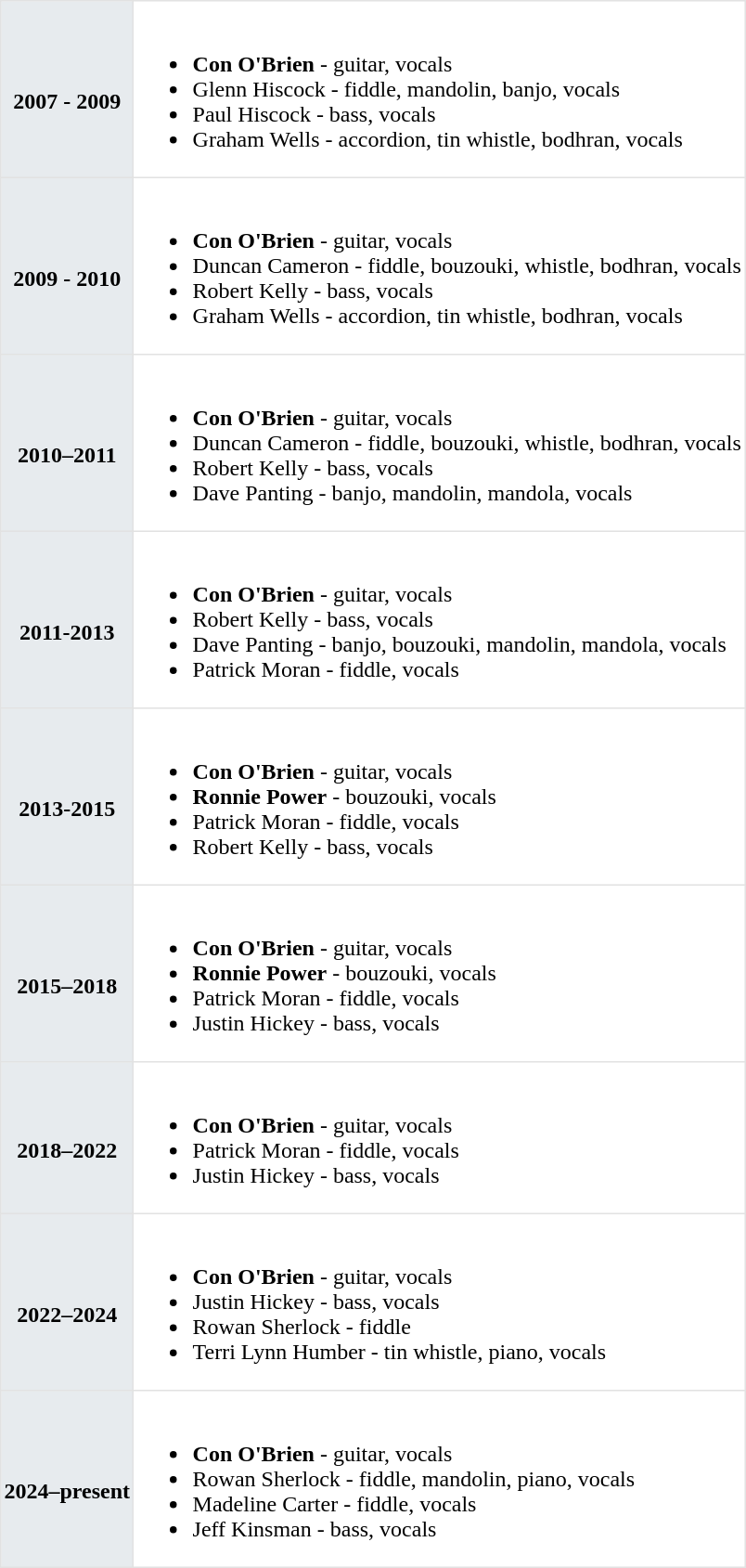<table class="toccolours" border=1 cellpadding=2 cellspacing=0 style="float: width: 375px; margin: 0 0 1em 1em; border-collapse: collapse; border: 1px solid #E2E2E2;">
<tr>
<th bgcolor="#E7EBEE"><br>2007 - 2009</th>
<td><br><ul><li><strong>Con O'Brien</strong> - guitar, vocals</li><li>Glenn Hiscock - fiddle, mandolin, banjo, vocals</li><li>Paul Hiscock - bass, vocals</li><li>Graham Wells - accordion, tin whistle, bodhran, vocals</li></ul></td>
</tr>
<tr>
<th bgcolor="#E7EBEE"><br>2009 - 2010</th>
<td><br><ul><li><strong>Con O'Brien</strong> - guitar, vocals</li><li>Duncan Cameron - fiddle, bouzouki, whistle, bodhran, vocals</li><li>Robert Kelly - bass, vocals</li><li>Graham Wells - accordion, tin whistle, bodhran, vocals</li></ul></td>
</tr>
<tr>
<th bgcolor="#E7EBEE"><br>2010–2011</th>
<td><br><ul><li><strong>Con O'Brien</strong> - guitar, vocals</li><li>Duncan Cameron - fiddle, bouzouki, whistle, bodhran, vocals</li><li>Robert Kelly - bass, vocals</li><li>Dave Panting - banjo, mandolin, mandola, vocals</li></ul></td>
</tr>
<tr>
<th bgcolor="#E7EBEE"><br>2011-2013</th>
<td><br><ul><li><strong>Con O'Brien</strong> - guitar, vocals</li><li>Robert Kelly - bass, vocals</li><li>Dave Panting - banjo, bouzouki, mandolin, mandola, vocals</li><li>Patrick Moran - fiddle, vocals</li></ul></td>
</tr>
<tr>
<th bgcolor="#E7EBEE"><br>2013-2015</th>
<td><br><ul><li><strong>Con O'Brien</strong> - guitar, vocals</li><li><strong>Ronnie Power</strong> - bouzouki, vocals</li><li>Patrick Moran - fiddle, vocals</li><li>Robert Kelly - bass, vocals</li></ul></td>
</tr>
<tr>
<th bgcolor="#E7EBEE"><br>2015–2018</th>
<td><br><ul><li><strong>Con O'Brien</strong> - guitar, vocals</li><li><strong>Ronnie Power</strong> - bouzouki, vocals</li><li>Patrick Moran - fiddle, vocals</li><li>Justin Hickey - bass, vocals</li></ul></td>
</tr>
<tr>
<th bgcolor="#E7EBEE"><br>2018–2022</th>
<td><br><ul><li><strong>Con O'Brien</strong> - guitar, vocals</li><li>Patrick Moran - fiddle, vocals</li><li>Justin Hickey - bass, vocals</li></ul></td>
</tr>
<tr>
<th bgcolor="#E7EBEE"><br>2022–2024</th>
<td><br><ul><li><strong>Con O'Brien</strong> - guitar, vocals</li><li>Justin Hickey - bass, vocals</li><li>Rowan Sherlock - fiddle</li><li>Terri Lynn Humber - tin whistle, piano, vocals</li></ul></td>
</tr>
<tr>
<th bgcolor="#E7EBEE"><br>2024–present</th>
<td><br><ul><li><strong>Con O'Brien</strong> - guitar, vocals</li><li>Rowan Sherlock - fiddle, mandolin, piano, vocals</li><li>Madeline Carter - fiddle, vocals</li><li>Jeff Kinsman - bass, vocals</li></ul></td>
</tr>
</table>
